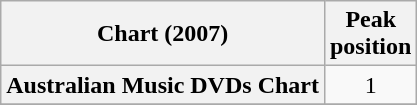<table class="wikitable plainrowheaders sortable" style="text-align:center;" border="1">
<tr>
<th scope="col">Chart (2007)</th>
<th scope="col">Peak<br>position</th>
</tr>
<tr>
<th scope="row">Australian Music DVDs Chart</th>
<td>1</td>
</tr>
<tr>
</tr>
</table>
